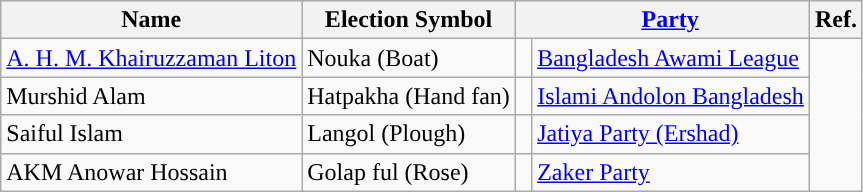<table class="wikitable">
<tr>
<th colspan="1">Name</th>
<th>Election Symbol</th>
<th class="unsortable"> </th>
<th style="border-left-style:hidden; padding:0.1em 0;"><a href='#'>Party</a></th>
<th>Ref.</th>
</tr>
<tr>
<td><a href='#'>A. H. M. Khairuzzaman Liton</a></td>
<td>Nouka (Boat)</td>
<td></td>
<td><a href='#'>Bangladesh Awami League</a></td>
<td rowspan="7"></td>
</tr>
<tr>
<td>Murshid Alam</td>
<td>Hatpakha (Hand fan)</td>
<td></td>
<td><a href='#'>Islami Andolon Bangladesh</a></td>
</tr>
<tr>
<td>Saiful Islam</td>
<td>Langol (Plough)</td>
<td></td>
<td><a href='#'>Jatiya Party (Ershad)</a></td>
</tr>
<tr>
<td>AKM Anowar Hossain</td>
<td>Golap ful (Rose)</td>
<td></td>
<td><a href='#'>Zaker Party</a></td>
</tr>
</table>
